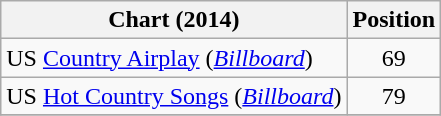<table class="wikitable sortable">
<tr>
<th scope="col">Chart (2014)</th>
<th scope="col">Position</th>
</tr>
<tr>
<td>US <a href='#'>Country Airplay</a> (<em><a href='#'>Billboard</a></em>)</td>
<td align="center">69</td>
</tr>
<tr>
<td>US <a href='#'>Hot Country Songs</a> (<em><a href='#'>Billboard</a></em>)</td>
<td align="center">79</td>
</tr>
<tr>
</tr>
</table>
